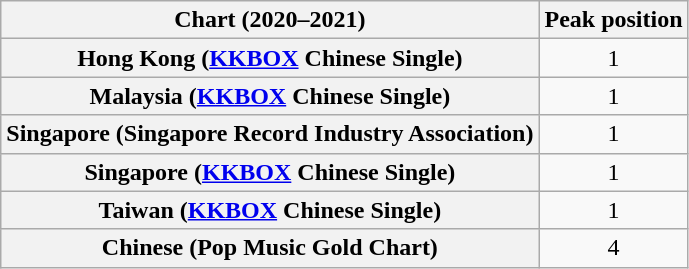<table class="wikitable sortable plainrowheaders" style="text-align:center">
<tr>
<th scope="col">Chart (2020–2021)</th>
<th scope="col">Peak position</th>
</tr>
<tr>
<th scope="row">Hong Kong (<a href='#'>KKBOX</a> Chinese Single)</th>
<td>1</td>
</tr>
<tr>
<th scope="row">Malaysia (<a href='#'>KKBOX</a> Chinese Single)</th>
<td>1</td>
</tr>
<tr>
<th scope="row">Singapore (Singapore Record Industry Association)</th>
<td>1</td>
</tr>
<tr>
<th scope="row">Singapore (<a href='#'>KKBOX</a> Chinese Single)</th>
<td>1</td>
</tr>
<tr>
<th scope="row">Taiwan (<a href='#'>KKBOX</a> Chinese Single)</th>
<td>1</td>
</tr>
<tr>
<th scope="row">Chinese (Pop Music Gold Chart)</th>
<td>4</td>
</tr>
</table>
